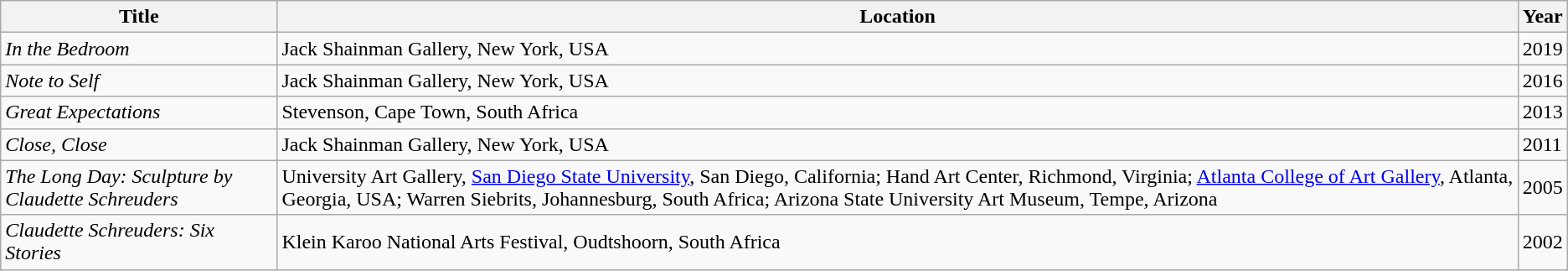<table class="wikitable">
<tr>
<th>Title</th>
<th>Location</th>
<th>Year</th>
</tr>
<tr>
<td><em>In the Bedroom</em></td>
<td>Jack Shainman Gallery, New York, USA</td>
<td>2019</td>
</tr>
<tr>
<td><em>Note to Self</em></td>
<td>Jack Shainman Gallery, New York, USA</td>
<td>2016</td>
</tr>
<tr>
<td><em>Great Expectations</em></td>
<td>Stevenson, Cape Town, South Africa</td>
<td>2013</td>
</tr>
<tr>
<td><em>Close, Close</em></td>
<td>Jack Shainman Gallery, New York, USA</td>
<td>2011</td>
</tr>
<tr>
<td><em>The Long Day: Sculpture by Claudette Schreuders</em></td>
<td>University Art Gallery, <a href='#'>San Diego State University</a>, San Diego, California; Hand Art Center, Richmond, Virginia; <a href='#'>Atlanta College of Art Gallery</a>, Atlanta, Georgia, USA; Warren Siebrits, Johannesburg, South Africa; Arizona State University Art Museum, Tempe, Arizona</td>
<td>2005</td>
</tr>
<tr>
<td><em>Claudette Schreuders: Six Stories</em></td>
<td>Klein Karoo National Arts Festival, Oudtshoorn, South Africa</td>
<td>2002</td>
</tr>
</table>
